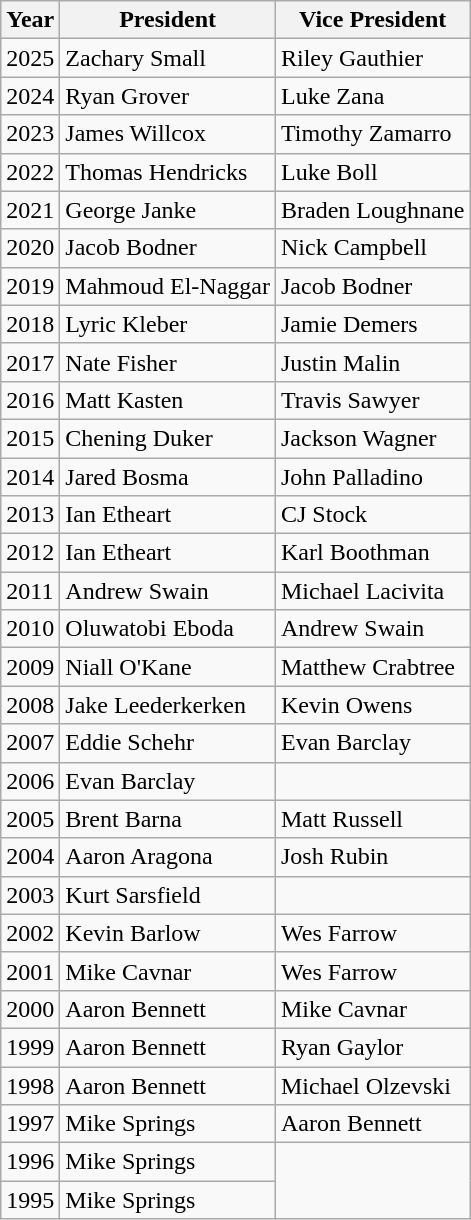<table class="wikitable">
<tr>
<th>Year</th>
<th>President</th>
<th>Vice President</th>
</tr>
<tr>
<td>2025</td>
<td>Zachary Small</td>
<td>Riley Gauthier</td>
</tr>
<tr>
<td>2024</td>
<td>Ryan Grover</td>
<td>Luke Zana</td>
</tr>
<tr>
<td>2023</td>
<td>James Willcox</td>
<td>Timothy Zamarro</td>
</tr>
<tr>
<td>2022</td>
<td>Thomas Hendricks</td>
<td>Luke Boll</td>
</tr>
<tr>
<td>2021</td>
<td>George Janke</td>
<td>Braden Loughnane</td>
</tr>
<tr>
<td>2020</td>
<td>Jacob Bodner</td>
<td>Nick Campbell</td>
</tr>
<tr>
<td>2019</td>
<td>Mahmoud El-Naggar</td>
<td>Jacob Bodner</td>
</tr>
<tr>
<td>2018</td>
<td>Lyric Kleber</td>
<td>Jamie Demers</td>
</tr>
<tr>
<td>2017</td>
<td>Nate Fisher</td>
<td>Justin Malin</td>
</tr>
<tr>
<td>2016</td>
<td>Matt Kasten</td>
<td>Travis Sawyer</td>
</tr>
<tr>
<td>2015</td>
<td>Chening Duker</td>
<td>Jackson Wagner</td>
</tr>
<tr>
<td>2014</td>
<td>Jared Bosma</td>
<td>John Palladino</td>
</tr>
<tr>
<td>2013</td>
<td>Ian Etheart</td>
<td>CJ Stock</td>
</tr>
<tr>
<td>2012</td>
<td>Ian Etheart</td>
<td>Karl Boothman</td>
</tr>
<tr>
<td>2011</td>
<td>Andrew Swain</td>
<td>Michael Lacivita</td>
</tr>
<tr>
<td>2010</td>
<td>Oluwatobi Eboda</td>
<td>Andrew Swain</td>
</tr>
<tr>
<td>2009</td>
<td>Niall O'Kane</td>
<td>Matthew Crabtree</td>
</tr>
<tr>
<td>2008</td>
<td>Jake Leederkerken</td>
<td>Kevin Owens</td>
</tr>
<tr>
<td>2007</td>
<td>Eddie Schehr</td>
<td>Evan Barclay</td>
</tr>
<tr>
<td>2006</td>
<td>Evan Barclay</td>
</tr>
<tr>
<td>2005</td>
<td>Brent Barna</td>
<td>Matt Russell</td>
</tr>
<tr>
<td>2004</td>
<td>Aaron Aragona</td>
<td>Josh Rubin</td>
</tr>
<tr>
<td>2003</td>
<td>Kurt Sarsfield</td>
</tr>
<tr>
<td>2002</td>
<td>Kevin Barlow</td>
<td>Wes Farrow</td>
</tr>
<tr>
<td>2001</td>
<td>Mike Cavnar</td>
<td>Wes Farrow</td>
</tr>
<tr>
<td>2000</td>
<td>Aaron Bennett</td>
<td>Mike Cavnar</td>
</tr>
<tr>
<td>1999</td>
<td>Aaron Bennett</td>
<td>Ryan Gaylor</td>
</tr>
<tr>
<td>1998</td>
<td>Aaron Bennett</td>
<td>Michael Olzevski</td>
</tr>
<tr>
<td>1997</td>
<td>Mike Springs</td>
<td>Aaron Bennett</td>
</tr>
<tr>
<td>1996</td>
<td>Mike Springs</td>
</tr>
<tr>
<td>1995</td>
<td>Mike Springs</td>
</tr>
</table>
